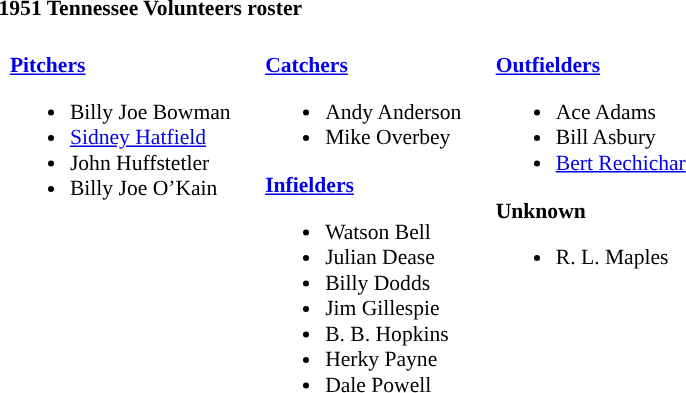<table class="toccolours" style="text-align: left; font-size:90%;">
<tr>
<th colspan="9">1951 Tennessee Volunteers roster</th>
</tr>
<tr>
<td width="03"> </td>
<td valign="top"><br><strong><a href='#'>Pitchers</a></strong><ul><li>Billy Joe Bowman</li><li><a href='#'>Sidney Hatfield</a></li><li>John Huffstetler</li><li>Billy Joe O’Kain</li></ul></td>
<td width="15"> </td>
<td valign="top"><br><strong><a href='#'>Catchers</a></strong><ul><li>Andy Anderson</li><li>Mike Overbey</li></ul><strong><a href='#'>Infielders</a></strong><ul><li>Watson Bell</li><li>Julian Dease</li><li>Billy Dodds</li><li>Jim Gillespie</li><li>B. B. Hopkins</li><li>Herky Payne</li><li>Dale Powell</li></ul></td>
<td width="15"> </td>
<td valign="top"><br><strong><a href='#'>Outfielders</a></strong><ul><li>Ace Adams</li><li>Bill Asbury</li><li><a href='#'>Bert Rechichar</a></li></ul><strong>Unknown</strong><ul><li>R. L. Maples</li></ul></td>
</tr>
</table>
